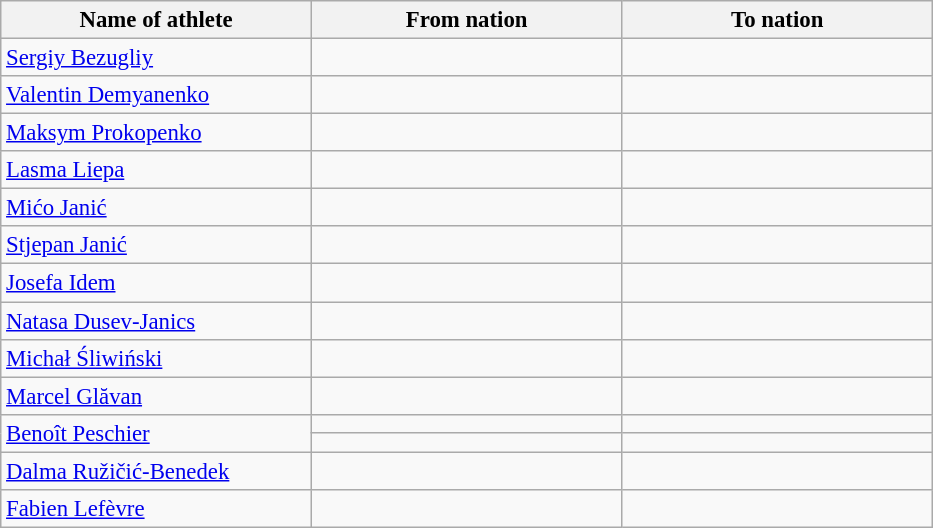<table class="wikitable sortable" style="border-collapse: collapse; font-size: 95%;">
<tr>
<th width=200>Name of athlete</th>
<th width=200>From nation</th>
<th width=200>To nation</th>
</tr>
<tr>
<td><a href='#'>Sergiy Bezugliy</a></td>
<td></td>
<td></td>
</tr>
<tr>
<td><a href='#'>Valentin Demyanenko</a></td>
<td></td>
<td></td>
</tr>
<tr>
<td><a href='#'>Maksym Prokopenko</a></td>
<td></td>
<td></td>
</tr>
<tr>
<td><a href='#'>Lasma Liepa</a></td>
<td></td>
<td></td>
</tr>
<tr>
<td><a href='#'>Mićo Janić</a></td>
<td></td>
<td></td>
</tr>
<tr>
<td><a href='#'>Stjepan Janić</a></td>
<td></td>
<td></td>
</tr>
<tr>
<td><a href='#'>Josefa Idem</a></td>
<td></td>
<td></td>
</tr>
<tr>
<td><a href='#'>Natasa Dusev-Janics</a></td>
<td></td>
<td></td>
</tr>
<tr>
<td><a href='#'>Michał Śliwiński</a></td>
<td></td>
<td></td>
</tr>
<tr>
<td><a href='#'>Marcel Glăvan</a></td>
<td></td>
<td></td>
</tr>
<tr>
<td rowspan=2><a href='#'>Benoît Peschier</a></td>
<td></td>
<td></td>
</tr>
<tr>
<td></td>
<td></td>
</tr>
<tr>
<td><a href='#'>Dalma Ružičić-Benedek</a></td>
<td></td>
<td></td>
</tr>
<tr>
<td><a href='#'>Fabien Lefèvre</a></td>
<td></td>
<td></td>
</tr>
</table>
